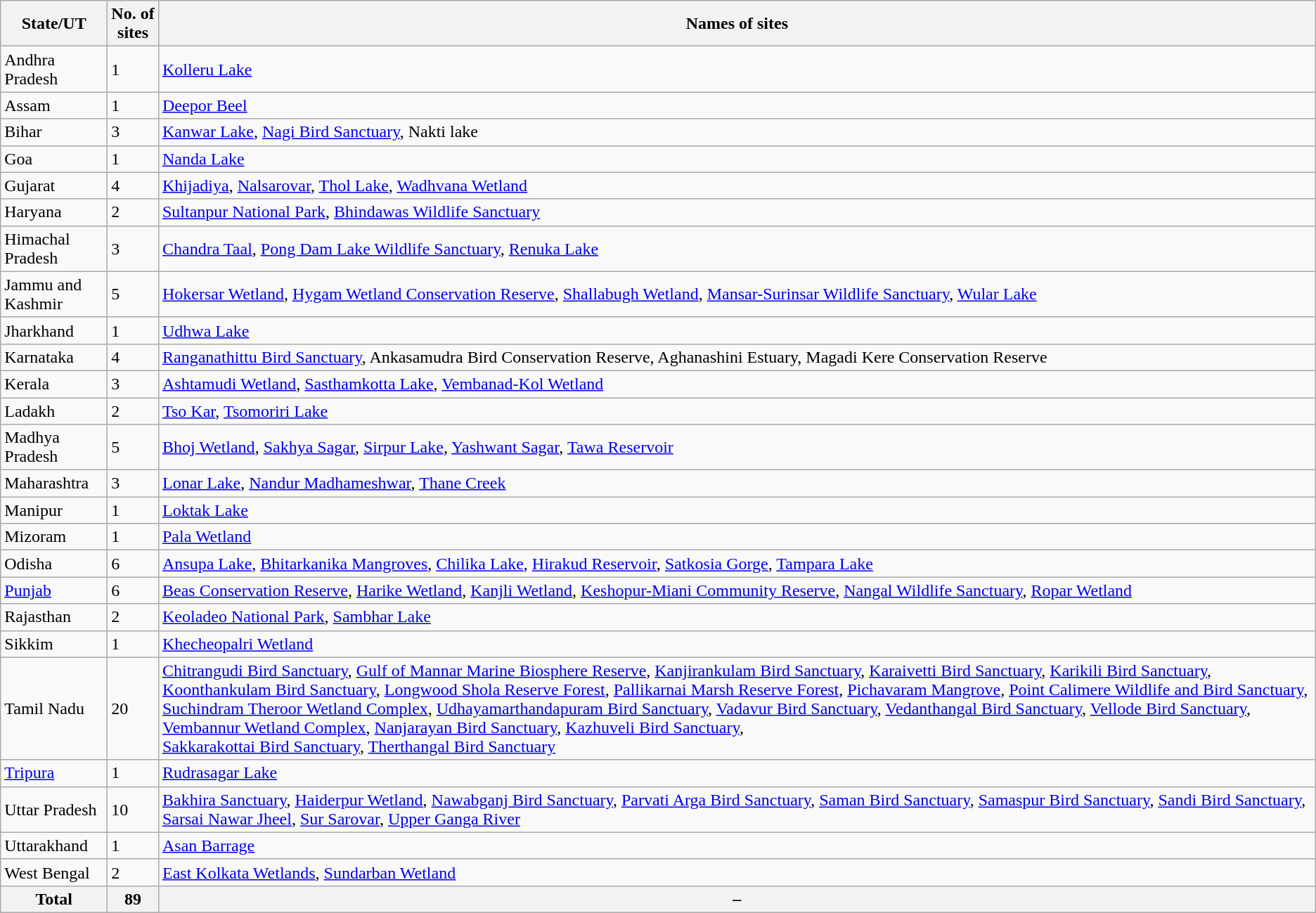<table class="wikitable sortable">
<tr>
<th>State/UT</th>
<th>No. of sites</th>
<th>Names of sites</th>
</tr>
<tr>
<td>Andhra Pradesh</td>
<td>1</td>
<td><a href='#'>Kolleru Lake</a></td>
</tr>
<tr>
<td>Assam</td>
<td>1</td>
<td><a href='#'>Deepor Beel</a></td>
</tr>
<tr>
<td>Bihar</td>
<td>3</td>
<td><a href='#'>Kanwar Lake</a>, <a href='#'>Nagi Bird Sanctuary</a>, Nakti lake</td>
</tr>
<tr>
<td>Goa</td>
<td>1</td>
<td><a href='#'>Nanda Lake</a></td>
</tr>
<tr>
<td>Gujarat</td>
<td>4</td>
<td><a href='#'>Khijadiya</a>, <a href='#'>Nalsarovar</a>, <a href='#'>Thol Lake</a>, <a href='#'>Wadhvana Wetland</a></td>
</tr>
<tr>
<td>Haryana</td>
<td>2</td>
<td><a href='#'>Sultanpur National Park</a>, <a href='#'>Bhindawas Wildlife Sanctuary</a></td>
</tr>
<tr>
<td>Himachal Pradesh</td>
<td>3</td>
<td><a href='#'>Chandra Taal</a>, <a href='#'>Pong Dam Lake Wildlife Sanctuary</a>, <a href='#'>Renuka Lake</a></td>
</tr>
<tr>
<td>Jammu and Kashmir</td>
<td>5</td>
<td><a href='#'>Hokersar Wetland</a>, <a href='#'>Hygam Wetland Conservation Reserve</a>, <a href='#'>Shallabugh Wetland</a>, <a href='#'>Mansar-Surinsar Wildlife Sanctuary</a>, <a href='#'>Wular Lake</a></td>
</tr>
<tr>
<td>Jharkhand</td>
<td>1</td>
<td><a href='#'>Udhwa Lake</a></td>
</tr>
<tr>
<td>Karnataka</td>
<td>4</td>
<td><a href='#'>Ranganathittu Bird Sanctuary</a>, Ankasamudra Bird Conservation Reserve, Aghanashini Estuary, Magadi Kere Conservation Reserve</td>
</tr>
<tr>
<td>Kerala</td>
<td>3</td>
<td><a href='#'>Ashtamudi Wetland</a>, <a href='#'>Sasthamkotta Lake</a>, <a href='#'>Vembanad-Kol Wetland</a></td>
</tr>
<tr>
<td>Ladakh</td>
<td>2</td>
<td><a href='#'>Tso Kar</a>, <a href='#'>Tsomoriri Lake</a></td>
</tr>
<tr>
<td>Madhya Pradesh</td>
<td>5</td>
<td><a href='#'>Bhoj Wetland</a>, <a href='#'>Sakhya Sagar</a>, <a href='#'>Sirpur Lake</a>, <a href='#'>Yashwant Sagar</a>, <a href='#'>Tawa Reservoir</a></td>
</tr>
<tr>
<td>Maharashtra</td>
<td>3</td>
<td><a href='#'>Lonar Lake</a>, <a href='#'>Nandur Madhameshwar</a>, <a href='#'>Thane Creek</a></td>
</tr>
<tr>
<td>Manipur</td>
<td>1</td>
<td><a href='#'>Loktak Lake</a></td>
</tr>
<tr>
<td>Mizoram</td>
<td>1</td>
<td><a href='#'>Pala Wetland</a></td>
</tr>
<tr>
<td>Odisha</td>
<td>6</td>
<td><a href='#'>Ansupa Lake</a>, <a href='#'>Bhitarkanika Mangroves</a>, <a href='#'>Chilika Lake</a>, <a href='#'>Hirakud Reservoir</a>, <a href='#'>Satkosia Gorge</a>, <a href='#'>Tampara Lake</a></td>
</tr>
<tr>
<td><a href='#'>Punjab</a></td>
<td>6</td>
<td><a href='#'>Beas Conservation Reserve</a>, <a href='#'>Harike Wetland</a>, <a href='#'>Kanjli Wetland</a>, <a href='#'>Keshopur-Miani Community Reserve</a>, <a href='#'>Nangal Wildlife Sanctuary</a>, <a href='#'>Ropar Wetland</a></td>
</tr>
<tr>
<td>Rajasthan</td>
<td>2</td>
<td><a href='#'>Keoladeo National Park</a>, <a href='#'>Sambhar Lake</a></td>
</tr>
<tr>
<td>Sikkim</td>
<td>1</td>
<td><a href='#'>Khecheopalri Wetland</a></td>
</tr>
<tr>
<td>Tamil Nadu</td>
<td>20</td>
<td><a href='#'>Chitrangudi Bird Sanctuary</a>, <a href='#'>Gulf of Mannar Marine Biosphere Reserve</a>, <a href='#'>Kanjirankulam Bird Sanctuary</a>, <a href='#'>Karaivetti Bird Sanctuary</a>, <a href='#'>Karikili Bird Sanctuary</a>, <a href='#'>Koonthankulam Bird Sanctuary</a>, <a href='#'>Longwood Shola Reserve Forest</a>, <a href='#'>Pallikarnai Marsh Reserve Forest</a>, <a href='#'>Pichavaram Mangrove</a>, <a href='#'>Point Calimere Wildlife and Bird Sanctuary</a>, <a href='#'>Suchindram Theroor Wetland Complex</a>, <a href='#'>Udhayamarthandapuram Bird Sanctuary</a>, <a href='#'>Vadavur Bird Sanctuary</a>, <a href='#'>Vedanthangal Bird Sanctuary</a>, <a href='#'>Vellode Bird Sanctuary</a>, <a href='#'>Vembannur Wetland Complex</a>, <a href='#'>Nanjarayan Bird Sanctuary</a>, <a href='#'>Kazhuveli Bird Sanctuary</a>,<br><a href='#'>Sakkarakottai Bird Sanctuary</a>, <a href='#'>Therthangal Bird Sanctuary</a></td>
</tr>
<tr>
<td><a href='#'>Tripura</a></td>
<td>1</td>
<td><a href='#'>Rudrasagar Lake</a></td>
</tr>
<tr>
<td>Uttar Pradesh</td>
<td>10</td>
<td><a href='#'>Bakhira Sanctuary</a>, <a href='#'>Haiderpur Wetland</a>, <a href='#'>Nawabganj Bird Sanctuary</a>, <a href='#'>Parvati Arga Bird Sanctuary</a>, <a href='#'>Saman Bird Sanctuary</a>, <a href='#'>Samaspur Bird Sanctuary</a>, <a href='#'>Sandi Bird Sanctuary</a>, <a href='#'>Sarsai Nawar Jheel</a>, <a href='#'>Sur Sarovar</a>, <a href='#'>Upper Ganga River</a></td>
</tr>
<tr>
<td>Uttarakhand</td>
<td>1</td>
<td><a href='#'>Asan Barrage</a></td>
</tr>
<tr>
<td>West Bengal</td>
<td>2</td>
<td><a href='#'>East Kolkata Wetlands</a>, <a href='#'>Sundarban Wetland</a></td>
</tr>
<tr>
<th>Total</th>
<th>89</th>
<th>–</th>
</tr>
</table>
